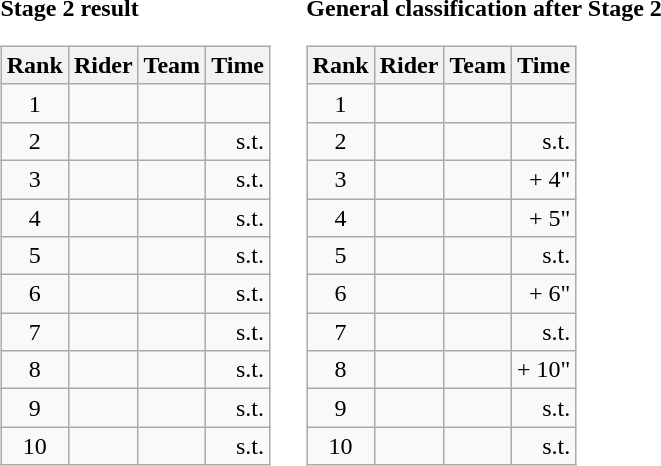<table>
<tr>
<td><strong>Stage 2 result</strong><br><table class="wikitable">
<tr>
<th scope="col">Rank</th>
<th scope="col">Rider</th>
<th scope="col">Team</th>
<th scope="col">Time</th>
</tr>
<tr>
<td style="text-align:center;">1</td>
<td></td>
<td></td>
<td style="text-align:right;"></td>
</tr>
<tr>
<td style="text-align:center;">2</td>
<td></td>
<td></td>
<td style="text-align:right;">s.t.</td>
</tr>
<tr>
<td style="text-align:center;">3</td>
<td></td>
<td></td>
<td style="text-align:right;">s.t.</td>
</tr>
<tr>
<td style="text-align:center;">4</td>
<td></td>
<td></td>
<td style="text-align:right;">s.t.</td>
</tr>
<tr>
<td style="text-align:center;">5</td>
<td></td>
<td></td>
<td style="text-align:right;">s.t.</td>
</tr>
<tr>
<td style="text-align:center;">6</td>
<td></td>
<td></td>
<td style="text-align:right;">s.t.</td>
</tr>
<tr>
<td style="text-align:center;">7</td>
<td></td>
<td></td>
<td style="text-align:right;">s.t.</td>
</tr>
<tr>
<td style="text-align:center;">8</td>
<td></td>
<td></td>
<td style="text-align:right;">s.t.</td>
</tr>
<tr>
<td style="text-align:center;">9</td>
<td></td>
<td></td>
<td style="text-align:right;">s.t.</td>
</tr>
<tr>
<td style="text-align:center;">10</td>
<td></td>
<td></td>
<td style="text-align:right;">s.t.</td>
</tr>
</table>
</td>
<td></td>
<td><strong>General classification after Stage 2</strong><br><table class="wikitable">
<tr>
<th scope="col">Rank</th>
<th scope="col">Rider</th>
<th scope="col">Team</th>
<th scope="col">Time</th>
</tr>
<tr>
<td style="text-align:center;">1</td>
<td> </td>
<td></td>
<td style="text-align:right;"></td>
</tr>
<tr>
<td style="text-align:center;">2</td>
<td></td>
<td></td>
<td style="text-align:right;">s.t.</td>
</tr>
<tr>
<td style="text-align:center;">3</td>
<td></td>
<td></td>
<td style="text-align:right;">+ 4"</td>
</tr>
<tr>
<td style="text-align:center;">4</td>
<td></td>
<td></td>
<td style="text-align:right;">+ 5"</td>
</tr>
<tr>
<td style="text-align:center;">5</td>
<td></td>
<td></td>
<td style="text-align:right;">s.t.</td>
</tr>
<tr>
<td style="text-align:center;">6</td>
<td></td>
<td></td>
<td style="text-align:right;">+ 6"</td>
</tr>
<tr>
<td style="text-align:center;">7</td>
<td></td>
<td></td>
<td style="text-align:right;">s.t.</td>
</tr>
<tr>
<td style="text-align:center;">8</td>
<td></td>
<td></td>
<td style="text-align:right;">+ 10"</td>
</tr>
<tr>
<td style="text-align:center;">9</td>
<td></td>
<td></td>
<td style="text-align:right;">s.t.</td>
</tr>
<tr>
<td style="text-align:center;">10</td>
<td></td>
<td></td>
<td style="text-align:right;">s.t.</td>
</tr>
</table>
</td>
</tr>
</table>
